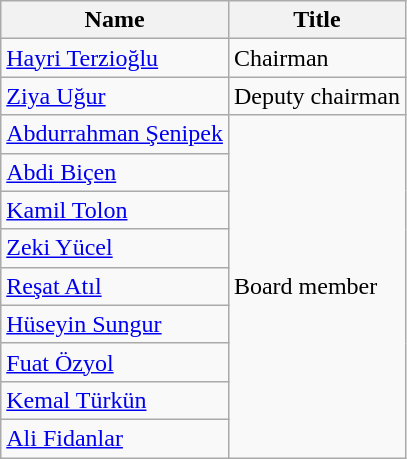<table class="wikitable">
<tr>
<th>Name</th>
<th>Title</th>
</tr>
<tr>
<td><a href='#'>Hayri Terzioğlu</a></td>
<td>Chairman</td>
</tr>
<tr>
<td><a href='#'>Ziya Uğur</a></td>
<td>Deputy chairman</td>
</tr>
<tr>
<td><a href='#'>Abdurrahman Şenipek</a></td>
<td rowspan="9">Board member</td>
</tr>
<tr>
<td><a href='#'>Abdi Biçen</a></td>
</tr>
<tr>
<td><a href='#'>Kamil Tolon</a></td>
</tr>
<tr>
<td><a href='#'>Zeki Yücel</a></td>
</tr>
<tr>
<td><a href='#'>Reşat Atıl</a></td>
</tr>
<tr>
<td><a href='#'>Hüseyin Sungur</a></td>
</tr>
<tr>
<td><a href='#'>Fuat Özyol</a></td>
</tr>
<tr>
<td><a href='#'>Kemal Türkün</a></td>
</tr>
<tr>
<td><a href='#'>Ali Fidanlar</a></td>
</tr>
</table>
